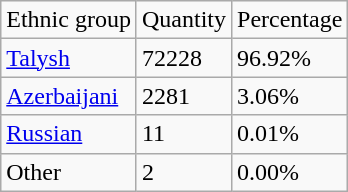<table class="wikitable">
<tr>
<td>Ethnic group</td>
<td>Quantity</td>
<td>Percentage</td>
</tr>
<tr>
<td><a href='#'>Talysh</a></td>
<td>72228</td>
<td>96.92%</td>
</tr>
<tr>
<td><a href='#'>Azerbaijani</a></td>
<td>2281</td>
<td>3.06%</td>
</tr>
<tr>
<td><a href='#'>Russian</a></td>
<td>11</td>
<td>0.01%</td>
</tr>
<tr>
<td>Other</td>
<td>2</td>
<td>0.00%</td>
</tr>
</table>
